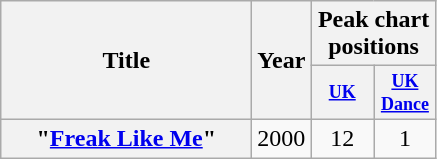<table class="wikitable plainrowheaders" style="text-align:center;">
<tr>
<th scope="col" rowspan="2" style="width:10em;">Title</th>
<th scope="col" rowspan="2">Year</th>
<th scope="col" colspan="2">Peak chart positions</th>
</tr>
<tr>
<th style="width:3em;font-size:75%;"><a href='#'>UK</a></th>
<th style="width:3em;font-size:75%;"><a href='#'>UK Dance</a></th>
</tr>
<tr>
<th scope="row">"<a href='#'>Freak Like Me</a>"</th>
<td>2000</td>
<td>12</td>
<td>1</td>
</tr>
</table>
